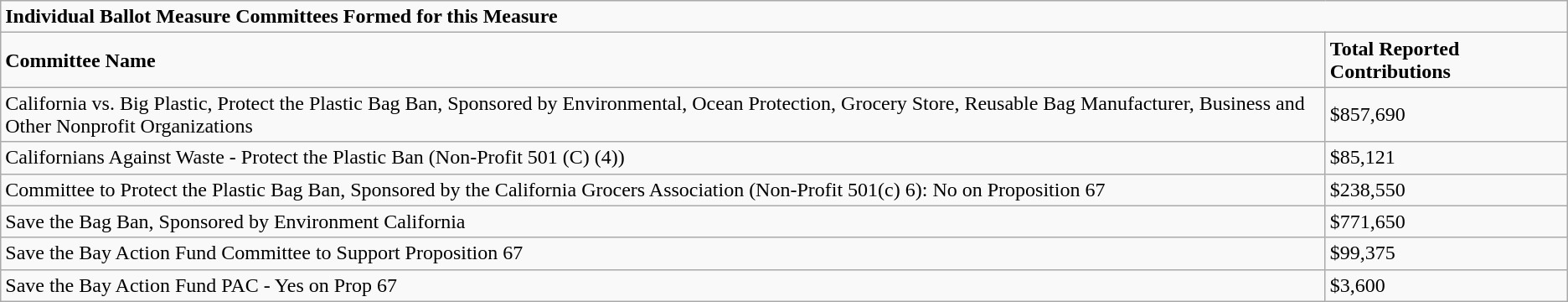<table class="wikitable">
<tr>
<td colspan="2"><strong>Individual Ballot Measure Committees Formed for this Measure</strong></td>
</tr>
<tr>
<td><strong>Committee Name</strong></td>
<td><strong>Total Reported Contributions</strong></td>
</tr>
<tr>
<td>California vs. Big Plastic, Protect the Plastic Bag Ban, Sponsored by Environmental, Ocean Protection, Grocery Store, Reusable Bag Manufacturer, Business and Other Nonprofit Organizations</td>
<td>$857,690</td>
</tr>
<tr>
<td>Californians Against Waste - Protect the Plastic Ban (Non-Profit 501 (C) (4))</td>
<td>$85,121</td>
</tr>
<tr>
<td>Committee to Protect the Plastic Bag Ban, Sponsored by the California Grocers Association (Non-Profit 501(c) 6): No on Proposition 67</td>
<td>$238,550</td>
</tr>
<tr>
<td>Save the Bag Ban, Sponsored by Environment California</td>
<td>$771,650</td>
</tr>
<tr>
<td>Save the Bay Action Fund Committee to Support Proposition 67</td>
<td>$99,375</td>
</tr>
<tr>
<td>Save the Bay Action Fund PAC - Yes on Prop 67</td>
<td>$3,600</td>
</tr>
</table>
